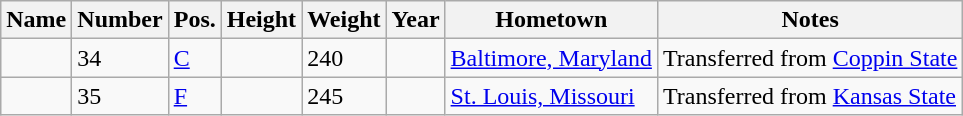<table class="wikitable sortable" border="1">
<tr>
<th>Name</th>
<th>Number</th>
<th>Pos.</th>
<th>Height</th>
<th>Weight</th>
<th>Year</th>
<th>Hometown</th>
<th class="unsortable">Notes</th>
</tr>
<tr>
<td></td>
<td>34</td>
<td><a href='#'>C</a></td>
<td></td>
<td>240</td>
<td></td>
<td><a href='#'>Baltimore, Maryland</a></td>
<td>Transferred from <a href='#'>Coppin State</a></td>
</tr>
<tr>
<td></td>
<td>35</td>
<td><a href='#'>F</a></td>
<td></td>
<td>245</td>
<td></td>
<td><a href='#'>St. Louis, Missouri</a></td>
<td>Transferred from <a href='#'>Kansas State</a></td>
</tr>
</table>
